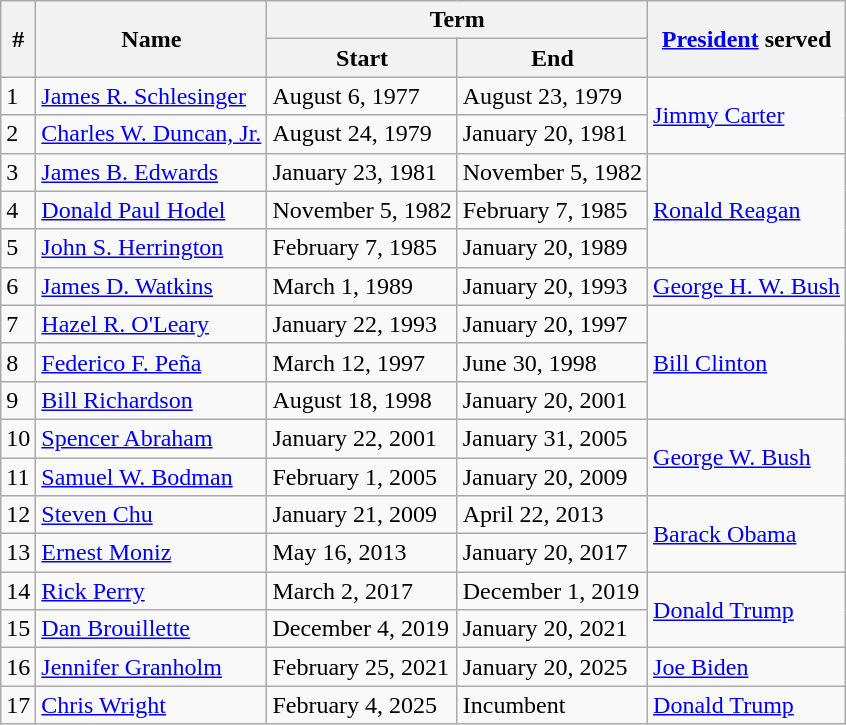<table class="wikitable">
<tr>
<th rowspan="2">#</th>
<th rowspan="2">Name</th>
<th colspan="2">Term</th>
<th rowspan="2"><a href='#'>President</a> served</th>
</tr>
<tr>
<th>Start</th>
<th>End</th>
</tr>
<tr>
<td>1</td>
<td><a href='#'>James R. Schlesinger</a></td>
<td>August 6, 1977</td>
<td>August 23, 1979</td>
<td rowspan=2><a href='#'>Jimmy Carter</a></td>
</tr>
<tr>
<td>2</td>
<td><a href='#'>Charles W. Duncan, Jr.</a></td>
<td>August 24, 1979</td>
<td>January 20, 1981</td>
</tr>
<tr>
<td>3</td>
<td><a href='#'>James B. Edwards</a></td>
<td>January 23, 1981</td>
<td>November 5, 1982</td>
<td rowspan=3><a href='#'>Ronald Reagan</a></td>
</tr>
<tr>
<td>4</td>
<td><a href='#'>Donald Paul Hodel</a></td>
<td>November 5, 1982</td>
<td>February 7, 1985</td>
</tr>
<tr>
<td>5</td>
<td><a href='#'>John S. Herrington</a></td>
<td>February 7, 1985</td>
<td>January 20, 1989</td>
</tr>
<tr>
<td>6</td>
<td><a href='#'>James D. Watkins</a></td>
<td>March 1, 1989</td>
<td>January 20, 1993</td>
<td><a href='#'>George H. W. Bush</a></td>
</tr>
<tr>
<td>7</td>
<td><a href='#'>Hazel R. O'Leary</a></td>
<td>January 22, 1993</td>
<td>January 20, 1997</td>
<td rowspan=3><a href='#'>Bill Clinton</a></td>
</tr>
<tr>
<td>8</td>
<td><a href='#'>Federico F. Peña</a></td>
<td>March 12, 1997</td>
<td>June 30, 1998</td>
</tr>
<tr>
<td>9</td>
<td><a href='#'>Bill Richardson</a></td>
<td>August 18, 1998</td>
<td>January 20, 2001</td>
</tr>
<tr>
<td>10</td>
<td><a href='#'>Spencer Abraham</a></td>
<td>January 22, 2001</td>
<td>January 31, 2005</td>
<td rowspan=2><a href='#'>George W. Bush</a></td>
</tr>
<tr>
<td>11</td>
<td><a href='#'>Samuel W. Bodman</a></td>
<td>February 1, 2005</td>
<td>January 20, 2009</td>
</tr>
<tr>
<td>12</td>
<td><a href='#'>Steven Chu</a></td>
<td>January 21, 2009</td>
<td>April 22, 2013</td>
<td rowspan=2><a href='#'>Barack Obama</a></td>
</tr>
<tr>
<td>13</td>
<td><a href='#'>Ernest Moniz</a></td>
<td>May 16, 2013</td>
<td>January 20, 2017</td>
</tr>
<tr>
<td>14</td>
<td><a href='#'>Rick Perry</a></td>
<td>March 2, 2017</td>
<td>December 1, 2019</td>
<td rowspan=2><a href='#'>Donald Trump</a></td>
</tr>
<tr>
<td>15</td>
<td><a href='#'>Dan Brouillette</a></td>
<td>December 4, 2019</td>
<td>January 20, 2021</td>
</tr>
<tr>
<td>16</td>
<td><a href='#'>Jennifer Granholm</a></td>
<td>February 25, 2021</td>
<td>January 20, 2025</td>
<td><a href='#'>Joe Biden</a></td>
</tr>
<tr>
<td>17</td>
<td><a href='#'>Chris Wright</a></td>
<td>February 4, 2025</td>
<td>Incumbent</td>
<td><a href='#'>Donald Trump</a></td>
</tr>
</table>
